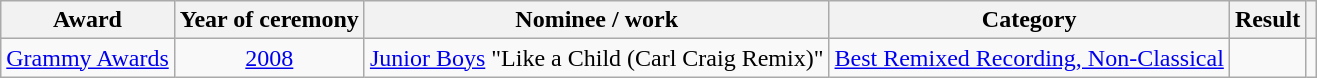<table class="wikitable plainrowheaders sortable" style="text-align:center;">
<tr>
<th scope="col">Award</th>
<th scope="col">Year of ceremony</th>
<th scope="col">Nominee / work</th>
<th scope="col">Category</th>
<th scope="col">Result</th>
<th scope="col" class="unsortable"></th>
</tr>
<tr>
<td><a href='#'>Grammy Awards</a></td>
<td><a href='#'>2008</a></td>
<td><a href='#'>Junior Boys</a> "Like a Child (Carl Craig Remix)"</td>
<td><a href='#'>Best Remixed Recording, Non-Classical</a></td>
<td></td>
<td></td>
</tr>
</table>
